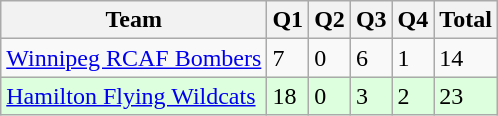<table class="wikitable">
<tr>
<th>Team</th>
<th>Q1</th>
<th>Q2</th>
<th>Q3</th>
<th>Q4</th>
<th>Total</th>
</tr>
<tr>
<td><a href='#'>Winnipeg RCAF Bombers</a></td>
<td>7</td>
<td>0</td>
<td>6</td>
<td>1</td>
<td>14</td>
</tr>
<tr style="background-color:#ddffdd">
<td><a href='#'>Hamilton Flying Wildcats</a></td>
<td>18</td>
<td>0</td>
<td>3</td>
<td>2</td>
<td>23</td>
</tr>
</table>
